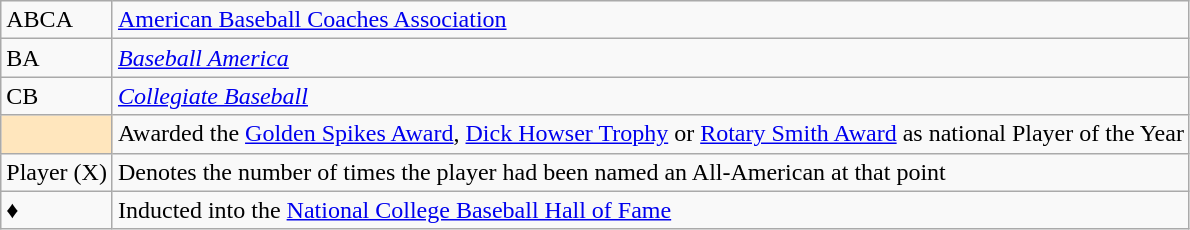<table class="wikitable">
<tr>
<td>ABCA</td>
<td><a href='#'>American Baseball Coaches Association</a></td>
</tr>
<tr>
<td>BA</td>
<td><em><a href='#'>Baseball America</a></em></td>
</tr>
<tr>
<td>CB</td>
<td><em><a href='#'>Collegiate Baseball</a></em></td>
</tr>
<tr>
<td style="background-color:#FFE6BD"></td>
<td>Awarded the <a href='#'>Golden Spikes Award</a>, <a href='#'>Dick Howser Trophy</a> or <a href='#'>Rotary Smith Award</a> as national Player of the Year</td>
</tr>
<tr>
<td>Player (X)</td>
<td>Denotes the number of times the player had been named an All-American at that point</td>
</tr>
<tr>
<td>♦</td>
<td>Inducted into the <a href='#'>National College Baseball Hall of Fame</a></td>
</tr>
</table>
